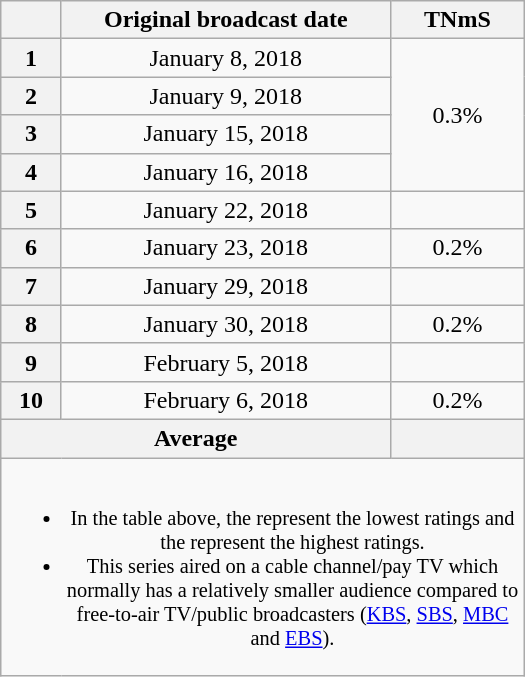<table class="wikitable" style="text-align:center; width:350px">
<tr>
<th></th>
<th>Original broadcast date</th>
<th>TNmS</th>
</tr>
<tr>
<th>1</th>
<td>January 8, 2018</td>
<td rowspan="4">0.3%</td>
</tr>
<tr>
<th>2</th>
<td>January 9, 2018</td>
</tr>
<tr>
<th>3</th>
<td>January 15, 2018</td>
</tr>
<tr>
<th>4</th>
<td>January 16, 2018</td>
</tr>
<tr>
<th>5</th>
<td>January 22, 2018</td>
<td></td>
</tr>
<tr>
<th>6</th>
<td>January 23, 2018</td>
<td>0.2%</td>
</tr>
<tr>
<th>7</th>
<td>January 29, 2018</td>
<td></td>
</tr>
<tr>
<th>8</th>
<td>January 30, 2018</td>
<td>0.2%</td>
</tr>
<tr>
<th>9</th>
<td>February 5, 2018</td>
<td></td>
</tr>
<tr>
<th>10</th>
<td>February 6, 2018</td>
<td>0.2%</td>
</tr>
<tr>
<th colspan=2>Average</th>
<th></th>
</tr>
<tr>
<td colspan="4" style="font-size:85%"><br><ul><li>In the table above, the <strong></strong> represent the lowest ratings and the <strong></strong> represent the highest ratings.</li><li>This series aired on a cable channel/pay TV which normally has a relatively smaller audience compared to free-to-air TV/public broadcasters (<a href='#'>KBS</a>, <a href='#'>SBS</a>, <a href='#'>MBC</a> and <a href='#'>EBS</a>).</li></ul></td>
</tr>
</table>
